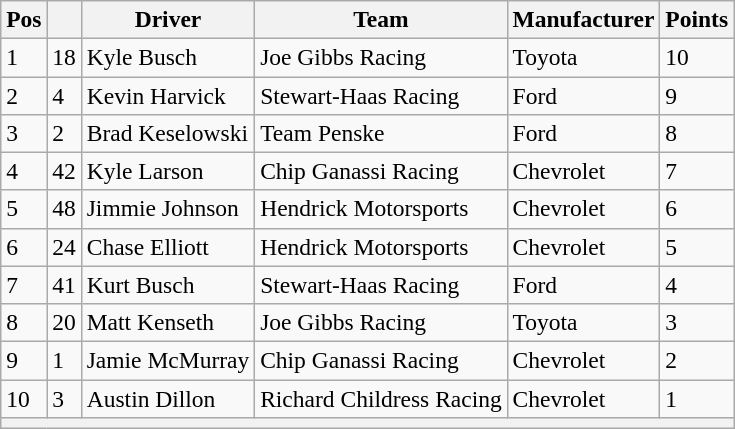<table class="wikitable" style="font-size:98%">
<tr>
<th>Pos</th>
<th></th>
<th>Driver</th>
<th>Team</th>
<th>Manufacturer</th>
<th>Points</th>
</tr>
<tr>
<td>1</td>
<td>18</td>
<td>Kyle Busch</td>
<td>Joe Gibbs Racing</td>
<td>Toyota</td>
<td>10</td>
</tr>
<tr>
<td>2</td>
<td>4</td>
<td>Kevin Harvick</td>
<td>Stewart-Haas Racing</td>
<td>Ford</td>
<td>9</td>
</tr>
<tr>
<td>3</td>
<td>2</td>
<td>Brad Keselowski</td>
<td>Team Penske</td>
<td>Ford</td>
<td>8</td>
</tr>
<tr>
<td>4</td>
<td>42</td>
<td>Kyle Larson</td>
<td>Chip Ganassi Racing</td>
<td>Chevrolet</td>
<td>7</td>
</tr>
<tr>
<td>5</td>
<td>48</td>
<td>Jimmie Johnson</td>
<td>Hendrick Motorsports</td>
<td>Chevrolet</td>
<td>6</td>
</tr>
<tr>
<td>6</td>
<td>24</td>
<td>Chase Elliott</td>
<td>Hendrick Motorsports</td>
<td>Chevrolet</td>
<td>5</td>
</tr>
<tr>
<td>7</td>
<td>41</td>
<td>Kurt Busch</td>
<td>Stewart-Haas Racing</td>
<td>Ford</td>
<td>4</td>
</tr>
<tr>
<td>8</td>
<td>20</td>
<td>Matt Kenseth</td>
<td>Joe Gibbs Racing</td>
<td>Toyota</td>
<td>3</td>
</tr>
<tr>
<td>9</td>
<td>1</td>
<td>Jamie McMurray</td>
<td>Chip Ganassi Racing</td>
<td>Chevrolet</td>
<td>2</td>
</tr>
<tr>
<td>10</td>
<td>3</td>
<td>Austin Dillon</td>
<td>Richard Childress Racing</td>
<td>Chevrolet</td>
<td>1</td>
</tr>
<tr>
<th colspan="6"></th>
</tr>
</table>
